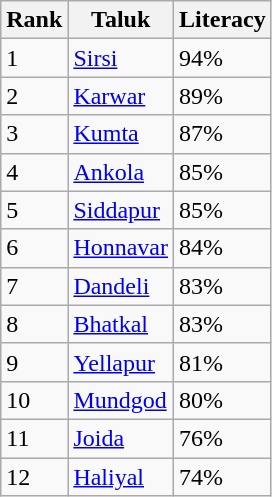<table class="wikitable sortable">
<tr>
<th>Rank</th>
<th>Taluk</th>
<th>Literacy</th>
</tr>
<tr>
<td>1</td>
<td><a href='#'>Sirsi</a></td>
<td>94%</td>
</tr>
<tr>
<td>2</td>
<td><a href='#'>Karwar</a></td>
<td>89%</td>
</tr>
<tr>
<td>3</td>
<td><a href='#'>Kumta</a></td>
<td>87%</td>
</tr>
<tr>
<td>4</td>
<td><a href='#'>Ankola</a></td>
<td>85%</td>
</tr>
<tr>
<td>5</td>
<td><a href='#'>Siddapur</a></td>
<td>85%</td>
</tr>
<tr>
<td>6</td>
<td><a href='#'>Honnavar</a></td>
<td>84%</td>
</tr>
<tr>
<td>7</td>
<td><a href='#'>Dandeli</a></td>
<td>83%</td>
</tr>
<tr>
<td>8</td>
<td><a href='#'>Bhatkal</a></td>
<td>83%</td>
</tr>
<tr>
<td>9</td>
<td><a href='#'>Yellapur</a></td>
<td>81%</td>
</tr>
<tr>
<td>10</td>
<td><a href='#'>Mundgod</a></td>
<td>80%</td>
</tr>
<tr>
<td>11</td>
<td><a href='#'>Joida</a></td>
<td>76%</td>
</tr>
<tr>
<td>12</td>
<td><a href='#'>Haliyal</a></td>
<td>74%</td>
</tr>
</table>
